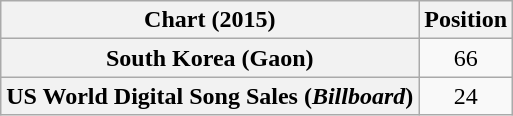<table class="wikitable sortable plainrowheaders" style="text-align:center">
<tr>
<th scope="col">Chart (2015)</th>
<th scope="col">Position</th>
</tr>
<tr>
<th scope="row">South Korea (Gaon)</th>
<td>66</td>
</tr>
<tr>
<th scope="row">US World Digital Song Sales (<em>Billboard</em>)</th>
<td>24</td>
</tr>
</table>
